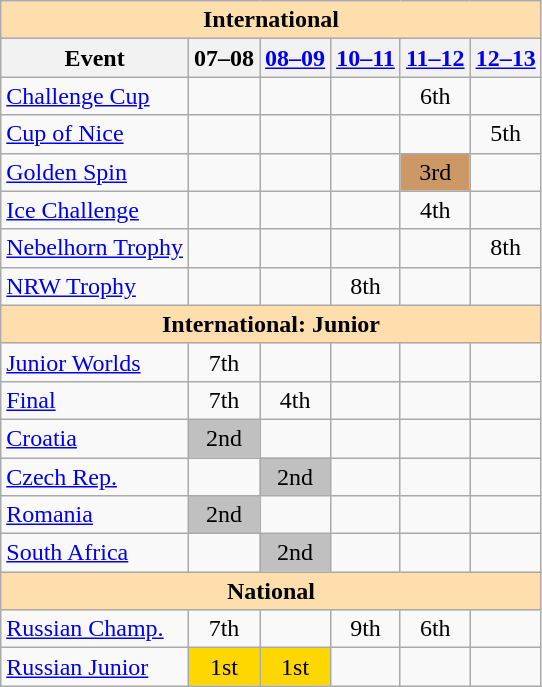<table class="wikitable" style="text-align:center">
<tr>
<th colspan="6" style="background-color: #ffdead; " align="center">International</th>
</tr>
<tr>
<th>Event</th>
<th>07–08</th>
<th><a href='#'>08–09</a></th>
<th><a href='#'>10–11</a></th>
<th><a href='#'>11–12</a></th>
<th><a href='#'>12–13</a></th>
</tr>
<tr>
<td align=left><a href='#'>Challenge Cup</a></td>
<td></td>
<td></td>
<td></td>
<td>6th</td>
<td></td>
</tr>
<tr>
<td align=left><a href='#'>Cup of Nice</a></td>
<td></td>
<td></td>
<td></td>
<td></td>
<td>5th</td>
</tr>
<tr>
<td align=left><a href='#'>Golden Spin</a></td>
<td></td>
<td></td>
<td></td>
<td bgcolor=cc9966>3rd</td>
<td></td>
</tr>
<tr>
<td align=left><a href='#'>Ice Challenge</a></td>
<td></td>
<td></td>
<td></td>
<td>4th</td>
<td></td>
</tr>
<tr>
<td align=left><a href='#'>Nebelhorn Trophy</a></td>
<td></td>
<td></td>
<td></td>
<td></td>
<td>8th</td>
</tr>
<tr>
<td align=left><a href='#'>NRW Trophy</a></td>
<td></td>
<td></td>
<td>8th</td>
<td></td>
<td></td>
</tr>
<tr>
<th colspan="6" style="background-color: #ffdead; " align="center">International: Junior</th>
</tr>
<tr>
<td align="left"><a href='#'>Junior Worlds</a></td>
<td>7th</td>
<td></td>
<td></td>
<td></td>
<td></td>
</tr>
<tr>
<td align="left"> <a href='#'>Final</a></td>
<td>7th</td>
<td>4th</td>
<td></td>
<td></td>
<td></td>
</tr>
<tr>
<td align="left"> <a href='#'>Croatia</a></td>
<td bgcolor="silver">2nd</td>
<td></td>
<td></td>
<td></td>
<td></td>
</tr>
<tr>
<td align="left"> <a href='#'>Czech Rep.</a></td>
<td></td>
<td bgcolor="silver">2nd</td>
<td></td>
<td></td>
<td></td>
</tr>
<tr>
<td align="left"> <a href='#'>Romania</a></td>
<td bgcolor="silver">2nd</td>
<td></td>
<td></td>
<td></td>
<td></td>
</tr>
<tr>
<td align="left"> <a href='#'>South Africa</a></td>
<td></td>
<td bgcolor="silver">2nd</td>
<td></td>
<td></td>
<td></td>
</tr>
<tr>
<th colspan="6" style="background-color: #ffdead; " align="center">National</th>
</tr>
<tr>
<td align="left"><a href='#'>Russian Champ.</a></td>
<td>7th</td>
<td></td>
<td>9th</td>
<td>6th</td>
<td></td>
</tr>
<tr>
<td align="left"><a href='#'>Russian Junior</a></td>
<td bgcolor="gold">1st</td>
<td bgcolor="gold">1st</td>
<td></td>
<td></td>
<td></td>
</tr>
</table>
